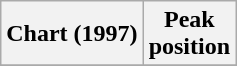<table class="wikitable plainrowheaders sortable" style="text-align:center;" border="1">
<tr>
<th scope="col">Chart (1997)</th>
<th scope="col">Peak<br>position</th>
</tr>
<tr>
</tr>
</table>
